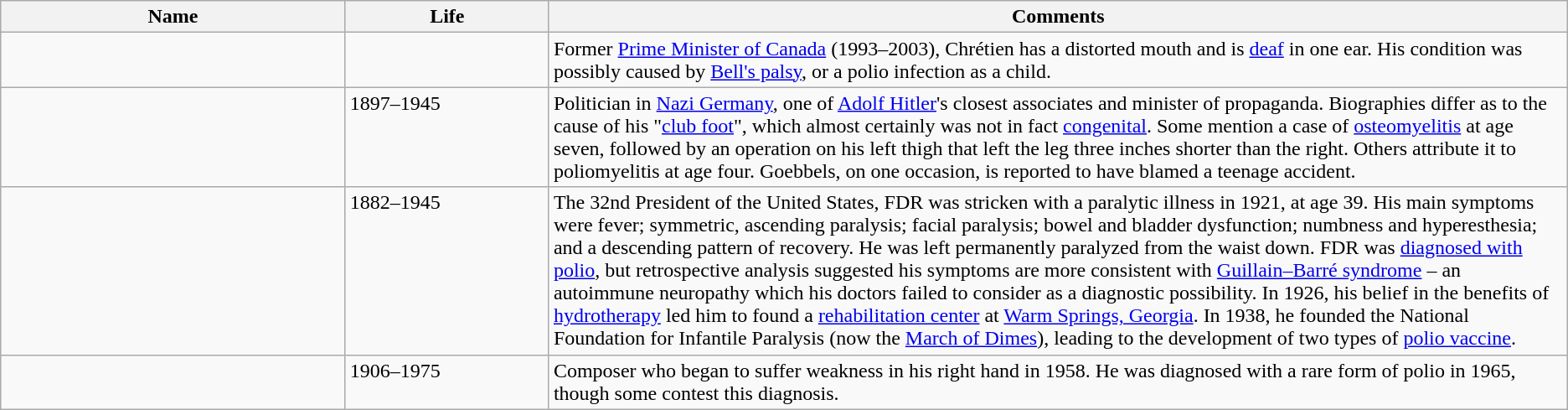<table class="sortable wikitable">
<tr>
<th width="22%">Name</th>
<th width="13%">Life</th>
<th class="unsortable" width="65%">Comments</th>
</tr>
<tr valign="top">
<td></td>
<td></td>
<td>Former <a href='#'>Prime Minister of Canada</a> (1993–2003), Chrétien has a distorted mouth and is <a href='#'>deaf</a> in one ear. His condition was possibly caused by <a href='#'>Bell's palsy</a>, or a polio infection as a child.</td>
</tr>
<tr valign="top">
<td></td>
<td>1897–1945</td>
<td>Politician in <a href='#'>Nazi Germany</a>, one of <a href='#'>Adolf Hitler</a>'s closest associates and minister of propaganda. Biographies differ as to the cause of his "<a href='#'>club foot</a>", which almost certainly was not in fact <a href='#'>congenital</a>. Some mention a case of <a href='#'>osteomyelitis</a> at age seven, followed by an operation on his left thigh that left the leg three inches shorter than the right. Others attribute it to poliomyelitis at age four. Goebbels, on one occasion, is reported to have blamed a teenage accident.</td>
</tr>
<tr valign="top">
<td></td>
<td>1882–1945</td>
<td>The 32nd President of the United States, FDR was stricken with a paralytic illness in 1921, at age 39. His main symptoms were fever; symmetric, ascending paralysis; facial paralysis; bowel and bladder dysfunction; numbness and hyperesthesia; and a descending pattern of recovery. He was left permanently paralyzed from the waist down. FDR was <a href='#'>diagnosed with polio</a>, but retrospective analysis suggested his symptoms are more consistent with <a href='#'>Guillain–Barré syndrome</a> – an autoimmune neuropathy which his doctors failed to consider as a diagnostic possibility. In 1926, his belief in the benefits of <a href='#'>hydrotherapy</a> led him to found a <a href='#'>rehabilitation center</a> at <a href='#'>Warm Springs, Georgia</a>. In 1938, he founded the National Foundation for Infantile Paralysis (now the <a href='#'>March of Dimes</a>), leading to the development of two types of <a href='#'>polio vaccine</a>.</td>
</tr>
<tr valign="top">
<td></td>
<td>1906–1975</td>
<td>Composer who began to suffer weakness in his right hand in 1958. He was diagnosed with a rare form of polio in 1965, though some contest this diagnosis.</td>
</tr>
</table>
